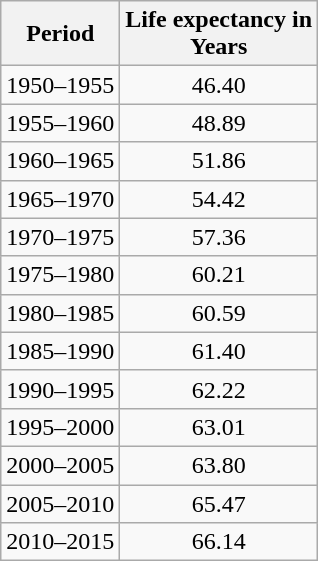<table class="wikitable" style="text-align: center;">
<tr>
<th>Period</th>
<th>Life expectancy in <br> Years</th>
</tr>
<tr>
<td>1950–1955</td>
<td>46.40</td>
</tr>
<tr>
<td>1955–1960</td>
<td> 48.89</td>
</tr>
<tr>
<td>1960–1965</td>
<td> 51.86</td>
</tr>
<tr>
<td>1965–1970</td>
<td> 54.42</td>
</tr>
<tr>
<td>1970–1975</td>
<td> 57.36</td>
</tr>
<tr>
<td>1975–1980</td>
<td> 60.21</td>
</tr>
<tr>
<td>1980–1985</td>
<td> 60.59</td>
</tr>
<tr>
<td>1985–1990</td>
<td> 61.40</td>
</tr>
<tr>
<td>1990–1995</td>
<td> 62.22</td>
</tr>
<tr>
<td>1995–2000</td>
<td> 63.01</td>
</tr>
<tr>
<td>2000–2005</td>
<td> 63.80</td>
</tr>
<tr>
<td>2005–2010</td>
<td> 65.47</td>
</tr>
<tr>
<td>2010–2015</td>
<td> 66.14</td>
</tr>
</table>
